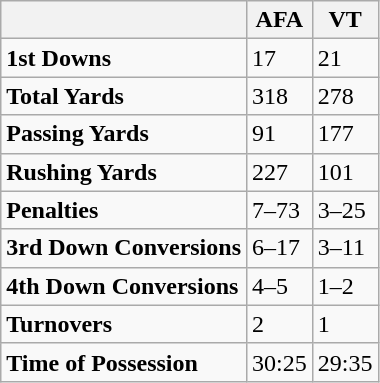<table class="wikitable">
<tr>
<th></th>
<th>AFA</th>
<th>VT</th>
</tr>
<tr>
<td><strong>1st Downs</strong></td>
<td>17</td>
<td>21</td>
</tr>
<tr>
<td><strong>Total Yards</strong></td>
<td>318</td>
<td>278</td>
</tr>
<tr>
<td><strong>Passing Yards</strong></td>
<td>91</td>
<td>177</td>
</tr>
<tr>
<td><strong>Rushing Yards</strong></td>
<td>227</td>
<td>101</td>
</tr>
<tr>
<td><strong>Penalties</strong></td>
<td>7–73</td>
<td>3–25</td>
</tr>
<tr>
<td><strong>3rd Down Conversions</strong></td>
<td>6–17</td>
<td>3–11</td>
</tr>
<tr>
<td><strong>4th Down Conversions</strong></td>
<td>4–5</td>
<td>1–2</td>
</tr>
<tr>
<td><strong>Turnovers</strong></td>
<td>2</td>
<td>1</td>
</tr>
<tr>
<td><strong>Time of Possession</strong></td>
<td>30:25</td>
<td>29:35</td>
</tr>
</table>
